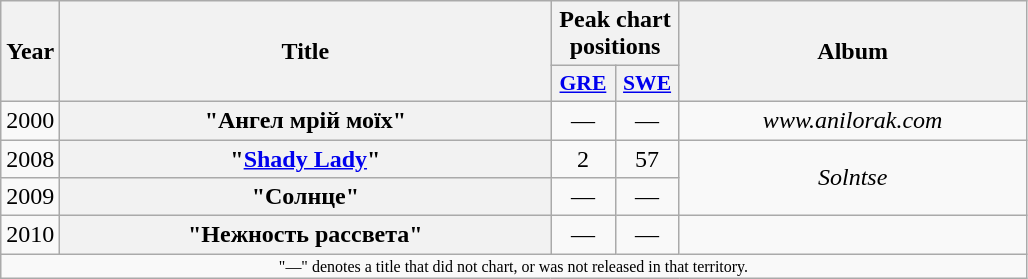<table class="wikitable plainrowheaders" style="text-align:center;">
<tr>
<th scope="col" rowspan="2" style="width:2em;">Year</th>
<th scope="col" rowspan="2" style="width:20em;">Title</th>
<th scope="col" colspan="2">Peak chart positions</th>
<th scope="col" rowspan="2" style="width:14em;">Album</th>
</tr>
<tr>
<th scope="col" style="width:2.5em; font-size:90%;"><a href='#'>GRE</a><br></th>
<th scope="col" style="width:2.5em; font-size:90%;"><a href='#'>SWE</a><br></th>
</tr>
<tr>
<td>2000</td>
<th scope="row">"Ангел мрій моїх"</th>
<td>—</td>
<td>—</td>
<td><em>www.anilorak.com</em></td>
</tr>
<tr>
<td>2008</td>
<th scope="row">"<a href='#'>Shady Lady</a>"</th>
<td>2</td>
<td>57</td>
<td rowspan="2"><em>Solntse</em></td>
</tr>
<tr>
<td>2009</td>
<th scope="row">"Солнце"</th>
<td>—</td>
<td>—</td>
</tr>
<tr>
<td>2010</td>
<th scope="row">"Нежность рассвета"</th>
<td>—</td>
<td>—</td>
<td></td>
</tr>
<tr>
<td colspan="5" style="font-size:8pt">"—" denotes a title that did not chart, or was not released in that territory.</td>
</tr>
</table>
